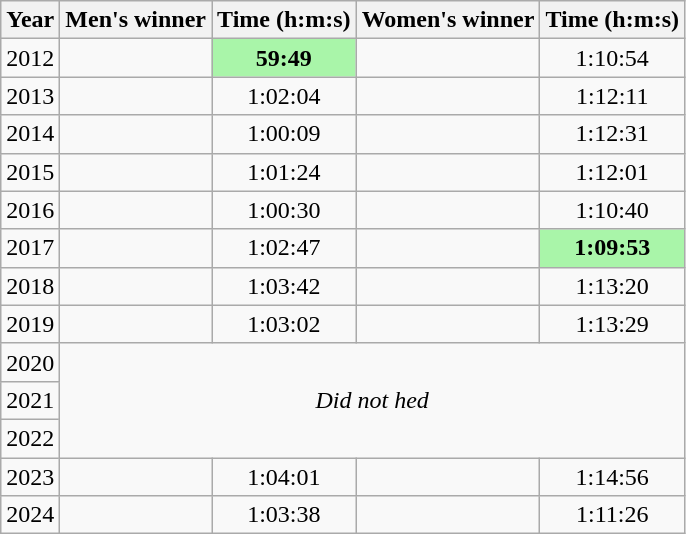<table class="wikitable sortable" style="text-align:center">
<tr>
<th>Year</th>
<th class=unsortable>Men's winner</th>
<th>Time (h:m:s)</th>
<th class=unsortable>Women's winner</th>
<th>Time (h:m:s)</th>
</tr>
<tr>
<td>2012</td>
<td align=left></td>
<td bgcolor=#A9F5A9><strong>59:49</strong></td>
<td align=left></td>
<td>1:10:54</td>
</tr>
<tr>
<td>2013</td>
<td align=left></td>
<td>1:02:04</td>
<td align=left></td>
<td>1:12:11</td>
</tr>
<tr>
<td>2014</td>
<td align=left></td>
<td>1:00:09</td>
<td align=left></td>
<td>1:12:31</td>
</tr>
<tr>
<td>2015</td>
<td align=left></td>
<td>1:01:24</td>
<td align=left></td>
<td>1:12:01</td>
</tr>
<tr>
<td>2016</td>
<td align=left></td>
<td>1:00:30</td>
<td align=left></td>
<td>1:10:40</td>
</tr>
<tr>
<td>2017</td>
<td align=left></td>
<td>1:02:47</td>
<td align=left></td>
<td bgcolor=#A9F5A9><strong>1:09:53</strong></td>
</tr>
<tr>
<td>2018</td>
<td align=left></td>
<td>1:03:42</td>
<td align=left></td>
<td>1:13:20</td>
</tr>
<tr>
<td>2019</td>
<td align=left></td>
<td>1:03:02</td>
<td align=left></td>
<td>1:13:29</td>
</tr>
<tr>
<td>2020</td>
<td colspan=5 rowspan=3 align=center><em>Did not hed</em></td>
</tr>
<tr>
<td>2021</td>
</tr>
<tr>
<td>2022</td>
</tr>
<tr>
<td>2023</td>
<td align=left></td>
<td>1:04:01</td>
<td align=left></td>
<td>1:14:56</td>
</tr>
<tr>
<td>2024</td>
<td align=left></td>
<td>1:03:38</td>
<td align=left></td>
<td>1:11:26</td>
</tr>
</table>
